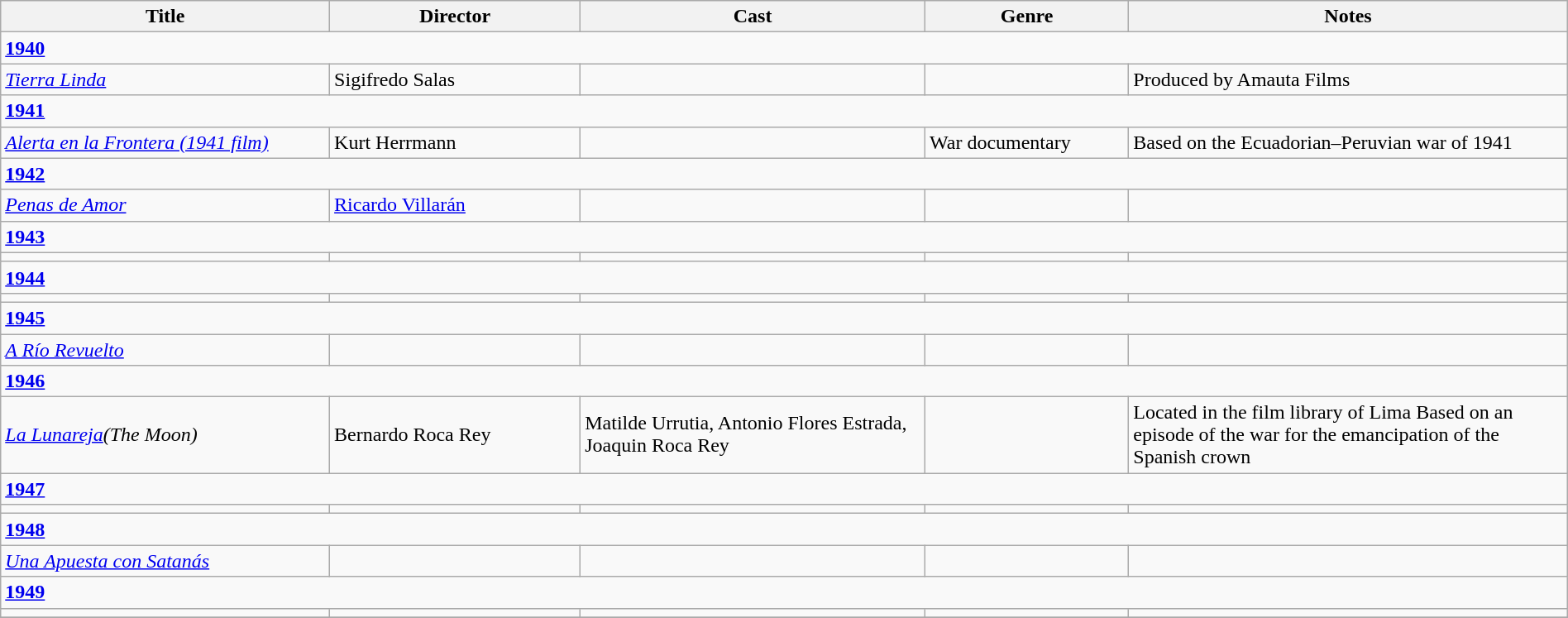<table class="wikitable" width= "100%">
<tr>
<th width=21%>Title</th>
<th width=16%>Director</th>
<th width=22%>Cast</th>
<th width=13%>Genre</th>
<th width=28%>Notes</th>
</tr>
<tr>
<td colspan="5" ><strong><a href='#'>1940</a></strong></td>
</tr>
<tr>
<td><em><a href='#'>Tierra Linda</a></em></td>
<td>Sigifredo Salas</td>
<td></td>
<td></td>
<td>Produced by Amauta Films</td>
</tr>
<tr>
<td colspan="5" ><strong><a href='#'>1941</a></strong></td>
</tr>
<tr>
<td><a href='#'><em>Alerta en la Frontera (1941 film)</em></a></td>
<td>Kurt Herrmann</td>
<td></td>
<td>War documentary</td>
<td>Based on the Ecuadorian–Peruvian war of 1941</td>
</tr>
<tr>
<td colspan="5" ><strong><a href='#'>1942</a></strong></td>
</tr>
<tr>
<td><em><a href='#'>Penas de Amor</a></em></td>
<td><a href='#'>Ricardo Villarán</a></td>
<td></td>
<td></td>
<td></td>
</tr>
<tr>
<td colspan="5" ><strong><a href='#'>1943</a></strong></td>
</tr>
<tr>
<td></td>
<td></td>
<td></td>
<td></td>
<td></td>
</tr>
<tr>
<td colspan="5" ><strong><a href='#'>1944</a></strong></td>
</tr>
<tr>
<td></td>
<td></td>
<td></td>
<td></td>
<td></td>
</tr>
<tr>
<td colspan="5" ><strong><a href='#'>1945</a></strong></td>
</tr>
<tr>
<td><em><a href='#'>A Río Revuelto</a></em></td>
<td></td>
<td></td>
<td></td>
<td></td>
</tr>
<tr>
<td colspan="5" ><strong><a href='#'>1946</a></strong></td>
</tr>
<tr>
<td><em><a href='#'>La Lunareja</a>(The Moon)</em></td>
<td>Bernardo Roca Rey</td>
<td>Matilde Urrutia, Antonio Flores Estrada, Joaquin Roca Rey</td>
<td></td>
<td>Located in the film library of Lima Based on an episode of the war for the emancipation of the Spanish crown</td>
</tr>
<tr>
<td colspan="5" ><strong><a href='#'>1947</a></strong></td>
</tr>
<tr>
<td></td>
<td></td>
<td></td>
<td></td>
<td></td>
</tr>
<tr>
<td colspan="5" ><strong><a href='#'>1948</a></strong></td>
</tr>
<tr>
<td><em><a href='#'>Una Apuesta con Satanás</a></em></td>
<td></td>
<td></td>
<td></td>
<td></td>
</tr>
<tr>
<td colspan="5" ><strong><a href='#'>1949</a></strong></td>
</tr>
<tr>
<td></td>
<td></td>
<td></td>
<td></td>
<td></td>
</tr>
<tr>
</tr>
</table>
